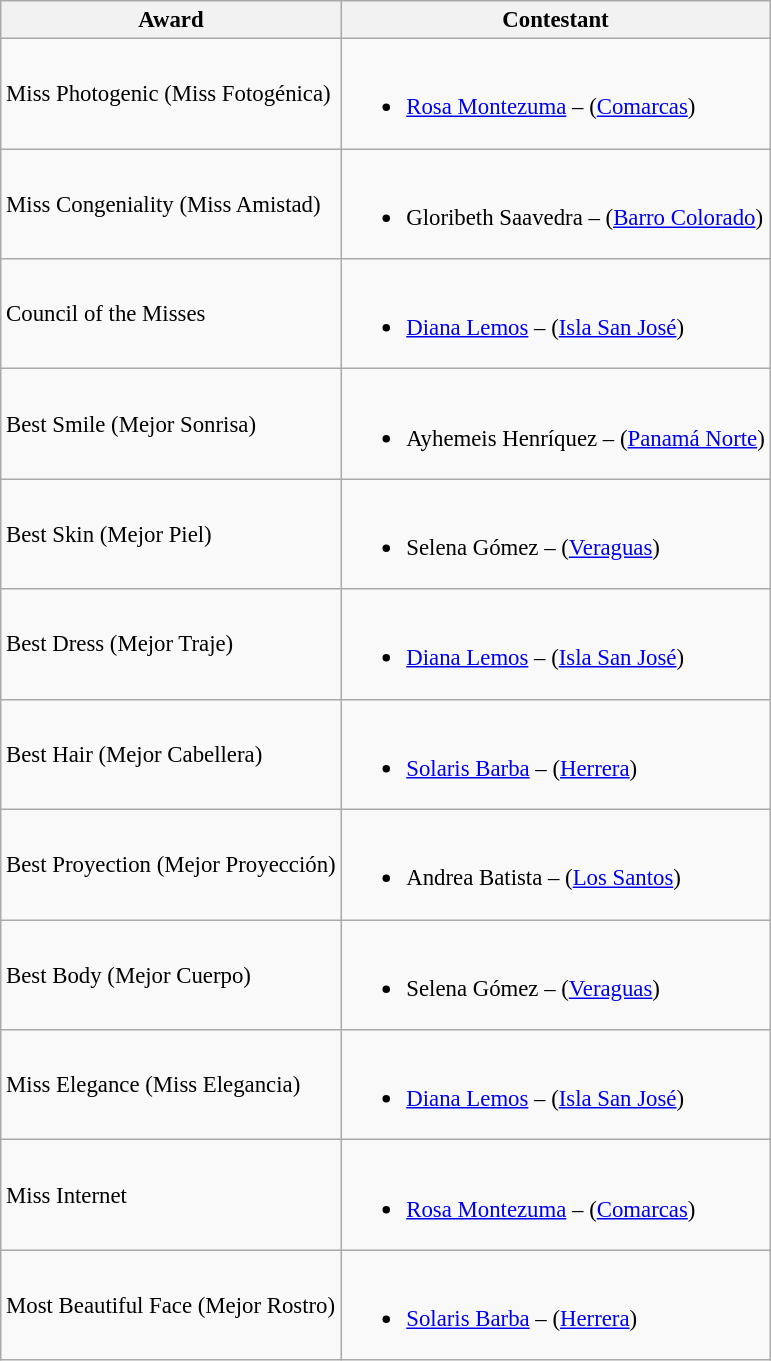<table class="wikitable sortable" style="font-size: 95%;">
<tr>
<th>Award</th>
<th>Contestant</th>
</tr>
<tr>
<td>Miss Photogenic (Miss Fotogénica)</td>
<td><br><ul><li><a href='#'>Rosa Montezuma</a> – (<a href='#'>Comarcas</a>)</li></ul></td>
</tr>
<tr>
<td>Miss Congeniality (Miss Amistad)</td>
<td><br><ul><li>Gloribeth Saavedra – (<a href='#'>Barro Colorado</a>)</li></ul></td>
</tr>
<tr>
<td>Council of the Misses</td>
<td><br><ul><li><a href='#'>Diana Lemos</a> – (<a href='#'>Isla San José</a>)</li></ul></td>
</tr>
<tr>
<td>Best Smile (Mejor Sonrisa)</td>
<td><br><ul><li>Ayhemeis Henríquez – (<a href='#'>Panamá Norte</a>)</li></ul></td>
</tr>
<tr>
<td>Best Skin (Mejor Piel)</td>
<td><br><ul><li>Selena Gómez – (<a href='#'>Veraguas</a>)</li></ul></td>
</tr>
<tr>
<td>Best Dress (Mejor Traje)</td>
<td><br><ul><li><a href='#'>Diana Lemos</a> – (<a href='#'>Isla San José</a>)</li></ul></td>
</tr>
<tr>
<td>Best Hair (Mejor Cabellera)</td>
<td><br><ul><li><a href='#'>Solaris Barba</a> – (<a href='#'>Herrera</a>)</li></ul></td>
</tr>
<tr>
<td>Best Proyection (Mejor Proyección)</td>
<td><br><ul><li>Andrea Batista – (<a href='#'>Los Santos</a>)</li></ul></td>
</tr>
<tr>
<td>Best Body (Mejor Cuerpo)</td>
<td><br><ul><li>Selena Gómez – (<a href='#'>Veraguas</a>)</li></ul></td>
</tr>
<tr>
<td>Miss Elegance (Miss Elegancia)</td>
<td><br><ul><li><a href='#'>Diana Lemos</a> – (<a href='#'>Isla San José</a>)</li></ul></td>
</tr>
<tr>
<td>Miss Internet</td>
<td><br><ul><li><a href='#'>Rosa Montezuma</a> – (<a href='#'>Comarcas</a>)</li></ul></td>
</tr>
<tr>
<td>Most Beautiful Face (Mejor Rostro)</td>
<td><br><ul><li><a href='#'>Solaris Barba</a> – (<a href='#'>Herrera</a>)</li></ul></td>
</tr>
</table>
